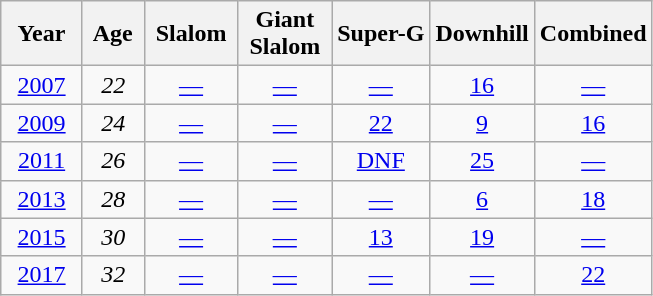<table class=wikitable style="text-align:center">
<tr>
<th>  Year  </th>
<th> Age </th>
<th> Slalom </th>
<th>Giant<br> Slalom </th>
<th>Super-G</th>
<th>Downhill</th>
<th>Combined</th>
</tr>
<tr>
<td><a href='#'>2007</a></td>
<td><em>22</em></td>
<td><a href='#'>—</a></td>
<td><a href='#'>—</a></td>
<td><a href='#'>—</a></td>
<td><a href='#'>16</a></td>
<td><a href='#'>—</a></td>
</tr>
<tr>
<td><a href='#'>2009</a></td>
<td><em>24</em></td>
<td><a href='#'>—</a></td>
<td><a href='#'>—</a></td>
<td><a href='#'>22</a></td>
<td><a href='#'>9</a></td>
<td><a href='#'>16</a></td>
</tr>
<tr>
<td><a href='#'>2011</a></td>
<td><em>26</em></td>
<td><a href='#'>—</a></td>
<td><a href='#'>—</a></td>
<td><a href='#'>DNF</a></td>
<td><a href='#'>25</a></td>
<td><a href='#'>—</a></td>
</tr>
<tr>
<td><a href='#'>2013</a></td>
<td><em>28</em></td>
<td><a href='#'>—</a></td>
<td><a href='#'>—</a></td>
<td><a href='#'>—</a></td>
<td><a href='#'>6</a></td>
<td><a href='#'>18</a></td>
</tr>
<tr>
<td><a href='#'>2015</a></td>
<td><em>30</em></td>
<td><a href='#'>—</a></td>
<td><a href='#'>—</a></td>
<td><a href='#'>13</a></td>
<td><a href='#'>19</a></td>
<td><a href='#'>—</a></td>
</tr>
<tr>
<td><a href='#'>2017</a></td>
<td><em>32</em></td>
<td><a href='#'>—</a></td>
<td><a href='#'>—</a></td>
<td><a href='#'>—</a></td>
<td><a href='#'>—</a></td>
<td><a href='#'>22</a></td>
</tr>
</table>
